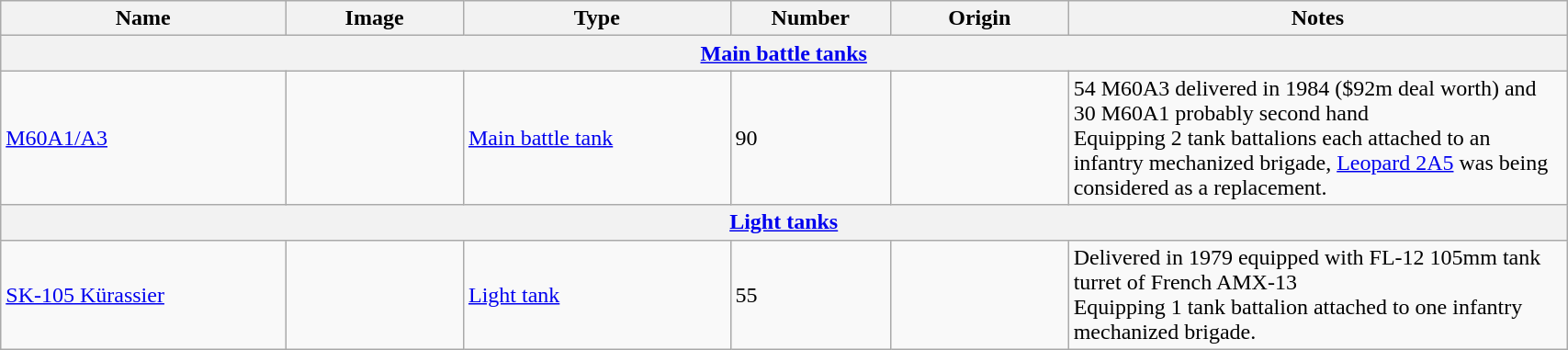<table class="wikitable" style="width:90%;">
<tr>
<th width=16%>Name</th>
<th width=10%>Image</th>
<th width=15%>Type</th>
<th width=9%>Number</th>
<th width=10%>Origin</th>
<th width=28%>Notes</th>
</tr>
<tr>
<th colspan="6"><a href='#'>Main battle tanks</a></th>
</tr>
<tr>
<td><a href='#'>M60A1/A3</a></td>
<td></td>
<td><a href='#'>Main battle tank</a></td>
<td>90</td>
<td></td>
<td>54 M60A3 delivered in 1984 ($92m deal worth) and 30 M60A1 probably second hand<br>Equipping 2 tank battalions each attached to an infantry mechanized brigade, <a href='#'>Leopard 2A5</a> was being considered as a replacement.</td>
</tr>
<tr>
<th colspan="6"><a href='#'>Light tanks</a></th>
</tr>
<tr>
<td><a href='#'>SK-105 Kürassier</a></td>
<td></td>
<td><a href='#'>Light tank</a></td>
<td>55</td>
<td></td>
<td>Delivered in 1979 equipped with FL-12 105mm tank turret of French AMX-13<br>Equipping 1 tank battalion attached to one infantry mechanized brigade.</td>
</tr>
</table>
